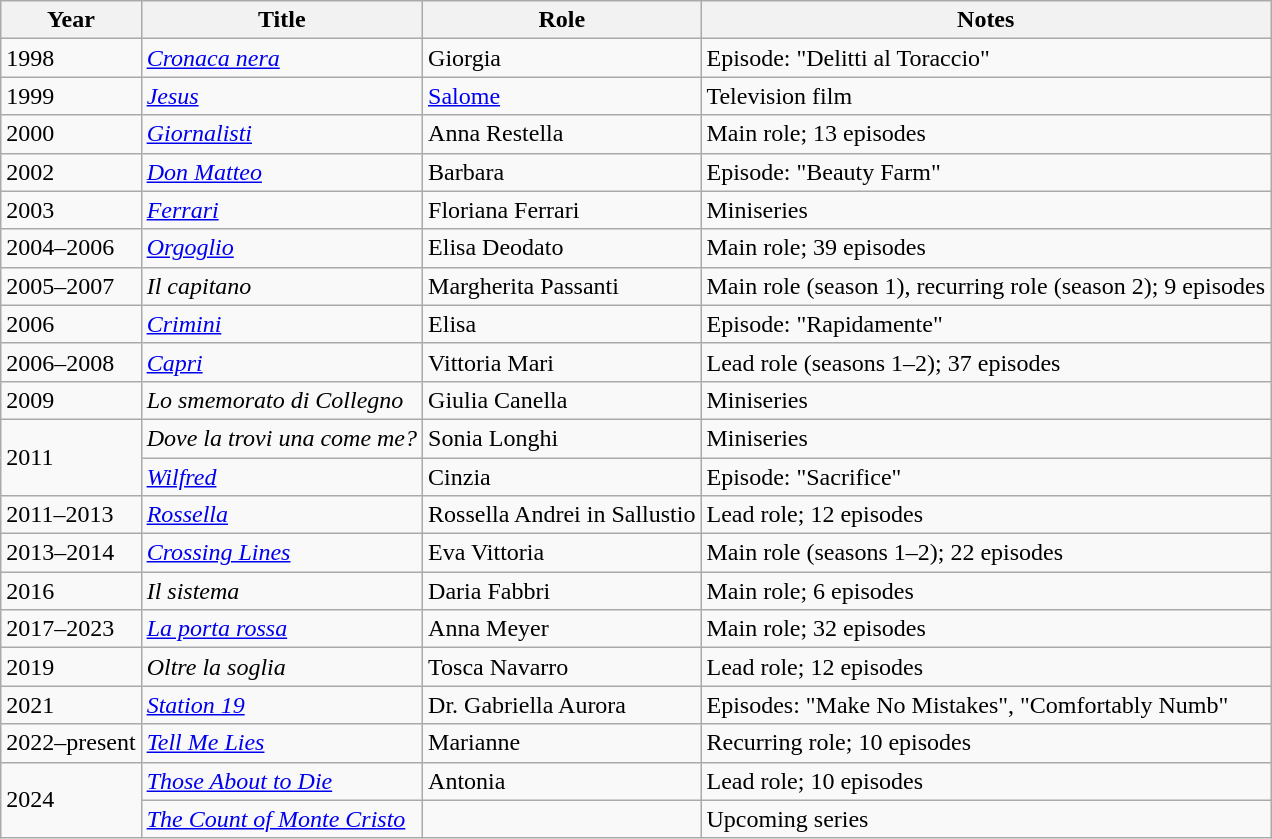<table class="wikitable">
<tr>
<th>Year</th>
<th>Title</th>
<th>Role</th>
<th>Notes</th>
</tr>
<tr>
<td>1998</td>
<td><em><a href='#'>Cronaca nera</a></em></td>
<td>Giorgia</td>
<td>Episode: "Delitti al Toraccio"</td>
</tr>
<tr>
<td>1999</td>
<td><em><a href='#'>Jesus</a></em></td>
<td><a href='#'>Salome</a></td>
<td>Television film</td>
</tr>
<tr>
<td>2000</td>
<td><em><a href='#'>Giornalisti</a></em></td>
<td>Anna Restella</td>
<td>Main role; 13 episodes</td>
</tr>
<tr>
<td>2002</td>
<td><em><a href='#'>Don Matteo</a></em></td>
<td>Barbara</td>
<td>Episode: "Beauty Farm"</td>
</tr>
<tr>
<td>2003</td>
<td><em><a href='#'>Ferrari</a></em></td>
<td>Floriana Ferrari</td>
<td>Miniseries</td>
</tr>
<tr>
<td>2004–2006</td>
<td><em><a href='#'>Orgoglio</a></em></td>
<td>Elisa Deodato</td>
<td>Main role; 39 episodes</td>
</tr>
<tr>
<td>2005–2007</td>
<td><em>Il capitano</em></td>
<td>Margherita Passanti</td>
<td>Main role (season 1), recurring role (season 2); 9 episodes</td>
</tr>
<tr>
<td>2006</td>
<td><em><a href='#'>Crimini</a></em></td>
<td>Elisa</td>
<td>Episode: "Rapidamente"</td>
</tr>
<tr>
<td>2006–2008</td>
<td><em><a href='#'>Capri</a></em></td>
<td>Vittoria Mari</td>
<td>Lead role (seasons 1–2); 37 episodes</td>
</tr>
<tr>
<td>2009</td>
<td><em>Lo smemorato di Collegno</em></td>
<td>Giulia Canella</td>
<td>Miniseries</td>
</tr>
<tr>
<td rowspan="2">2011</td>
<td><em>Dove la trovi una come me?</em></td>
<td>Sonia Longhi</td>
<td>Miniseries</td>
</tr>
<tr>
<td><em><a href='#'>Wilfred</a></em></td>
<td>Cinzia</td>
<td>Episode: "Sacrifice"</td>
</tr>
<tr>
<td>2011–2013</td>
<td><em><a href='#'>Rossella</a></em></td>
<td>Rossella Andrei in Sallustio</td>
<td>Lead role; 12 episodes</td>
</tr>
<tr>
<td>2013–2014</td>
<td><em><a href='#'>Crossing Lines</a></em></td>
<td>Eva Vittoria</td>
<td>Main role (seasons 1–2); 22 episodes</td>
</tr>
<tr>
<td>2016</td>
<td><em>Il sistema</em></td>
<td>Daria Fabbri</td>
<td>Main role; 6 episodes</td>
</tr>
<tr>
<td>2017–2023</td>
<td><em><a href='#'>La porta rossa</a></em></td>
<td>Anna Meyer</td>
<td>Main role; 32 episodes</td>
</tr>
<tr>
<td>2019</td>
<td><em>Oltre la soglia</em></td>
<td>Tosca Navarro</td>
<td>Lead role; 12 episodes</td>
</tr>
<tr>
<td>2021</td>
<td><em><a href='#'>Station 19</a></em></td>
<td>Dr. Gabriella Aurora</td>
<td>Episodes: "Make No Mistakes", "Comfortably Numb"</td>
</tr>
<tr>
<td style="text-align:center;">2022–present</td>
<td><em><a href='#'>Tell Me Lies</a></em></td>
<td>Marianne</td>
<td>Recurring role; 10 episodes</td>
</tr>
<tr>
<td rowspan="2">2024</td>
<td><em><a href='#'>Those About to Die</a></em></td>
<td>Antonia</td>
<td>Lead role; 10 episodes</td>
</tr>
<tr>
<td><a href='#'><em>The Count of Monte Cristo</em></a></td>
<td></td>
<td>Upcoming series</td>
</tr>
</table>
